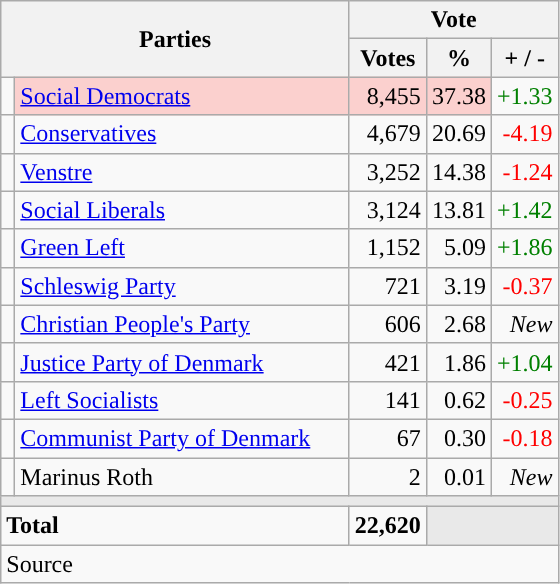<table class="wikitable" style="text-align:right;">
<tr>
<th style="text-align:centre;" rowspan="2" colspan="2" width="225">Parties</th>
<th colspan="3">Vote</th>
</tr>
<tr>
<th width="15">Votes</th>
<th width="15">%</th>
<th width="15">+ / -</th>
</tr>
<tr>
<td width="2" style="color:inherit;background:"></td>
<td bgcolor=#fbd0ce  align="left"><a href='#'>Social Democrats</a></td>
<td bgcolor=#fbd0ce>8,455</td>
<td bgcolor=#fbd0ce>37.38</td>
<td style=color:green;>+1.33</td>
</tr>
<tr>
<td width="2" style="color:inherit;background:"></td>
<td align="left"><a href='#'>Conservatives</a></td>
<td>4,679</td>
<td>20.69</td>
<td style=color:red;>-4.19</td>
</tr>
<tr>
<td width="2" style="color:inherit;background:"></td>
<td align="left"><a href='#'>Venstre</a></td>
<td>3,252</td>
<td>14.38</td>
<td style=color:red;>-1.24</td>
</tr>
<tr>
<td width="2" style="color:inherit;background:"></td>
<td align="left"><a href='#'>Social Liberals</a></td>
<td>3,124</td>
<td>13.81</td>
<td style=color:green;>+1.42</td>
</tr>
<tr>
<td width="2" style="color:inherit;background:"></td>
<td align="left"><a href='#'>Green Left</a></td>
<td>1,152</td>
<td>5.09</td>
<td style=color:green;>+1.86</td>
</tr>
<tr>
<td width="2" style="color:inherit;background:"></td>
<td align="left"><a href='#'>Schleswig Party</a></td>
<td>721</td>
<td>3.19</td>
<td style=color:red;>-0.37</td>
</tr>
<tr>
<td width="2" style="color:inherit;background:"></td>
<td align="left"><a href='#'>Christian People's Party</a></td>
<td>606</td>
<td>2.68</td>
<td><em>New</em></td>
</tr>
<tr>
<td width="2" style="color:inherit;background:"></td>
<td align="left"><a href='#'>Justice Party of Denmark</a></td>
<td>421</td>
<td>1.86</td>
<td style=color:green;>+1.04</td>
</tr>
<tr>
<td width="2" style="color:inherit;background:"></td>
<td align="left"><a href='#'>Left Socialists</a></td>
<td>141</td>
<td>0.62</td>
<td style=color:red;>-0.25</td>
</tr>
<tr>
<td width="2" style="color:inherit;background:"></td>
<td align="left"><a href='#'>Communist Party of Denmark</a></td>
<td>67</td>
<td>0.30</td>
<td style=color:red;>-0.18</td>
</tr>
<tr>
<td width="2" style="color:inherit;background:"></td>
<td align="left">Marinus Roth</td>
<td>2</td>
<td>0.01</td>
<td><em>New</em></td>
</tr>
<tr>
<td colspan="7" bgcolor="#E9E9E9"></td>
</tr>
<tr>
<td align="left" colspan="2"><strong>Total</strong></td>
<td><strong>22,620</strong></td>
<td bgcolor="#E9E9E9" colspan="2"></td>
</tr>
<tr>
<td align="left" colspan="6">Source</td>
</tr>
</table>
